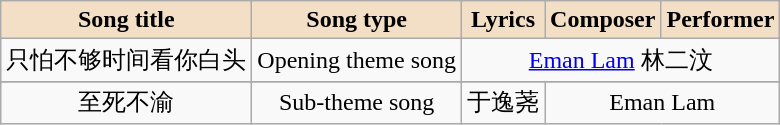<table class="wikitable" align=center>
<tr>
<th style="background:#f2dfc6;">Song title</th>
<th style="background:#f2dfc6;">Song type</th>
<th style="background:#f2dfc6;">Lyrics</th>
<th style="background:#f2dfc6;">Composer</th>
<th style="background:#f2dfc6;">Performer</th>
</tr>
<tr>
<td align="center">只怕不够时间看你白头</td>
<td align="center">Opening theme song</td>
<td colspan=3 align="center"><a href='#'>Eman Lam</a> 林二汶</td>
</tr>
<tr>
</tr>
<tr>
<td align="center">至死不渝</td>
<td align="center">Sub-theme song</td>
<td align="center">于逸荛</td>
<td colspan=2 align="center">Eman Lam</td>
</tr>
</table>
